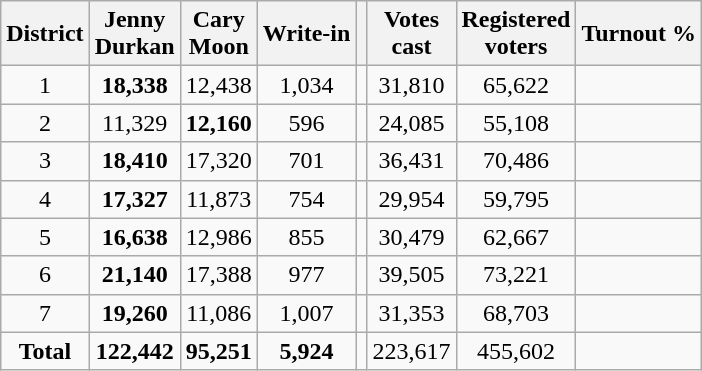<table class="wikitable" style="text-align: center;">
<tr>
<th>District</th>
<th>Jenny<br>Durkan</th>
<th>Cary<br>Moon</th>
<th>Write-in</th>
<th></th>
<th>Votes<br>cast</th>
<th>Registered<br>voters</th>
<th>Turnout %</th>
</tr>
<tr>
<td>1</td>
<td><strong>18,338<small><br></small></strong></td>
<td>12,438<small><br></small></td>
<td>1,034<small><br></small></td>
<td></td>
<td>31,810</td>
<td>65,622</td>
<td></td>
</tr>
<tr>
<td>2</td>
<td>11,329<small><br></small></td>
<td><strong>12,160<small><br></small></strong></td>
<td>596<small><br></small></td>
<td></td>
<td>24,085</td>
<td>55,108</td>
<td></td>
</tr>
<tr>
<td>3</td>
<td><strong>18,410<small><br></small></strong></td>
<td>17,320<small><br></small></td>
<td>701<small><br></small></td>
<td></td>
<td>36,431</td>
<td>70,486</td>
<td></td>
</tr>
<tr>
<td>4</td>
<td><strong>17,327<small><br></small></strong></td>
<td>11,873<small><br></small></td>
<td>754<small><br></small></td>
<td></td>
<td>29,954</td>
<td>59,795</td>
<td></td>
</tr>
<tr>
<td>5</td>
<td><strong>16,638<small><br></small></strong></td>
<td>12,986<small><br></small></td>
<td>855<small><br></small></td>
<td></td>
<td>30,479</td>
<td>62,667</td>
<td></td>
</tr>
<tr>
<td>6</td>
<td><strong>21,140<small><br></small></strong></td>
<td>17,388<small><br></small></td>
<td>977<small><br></small></td>
<td></td>
<td>39,505</td>
<td>73,221</td>
<td></td>
</tr>
<tr>
<td>7</td>
<td><strong>19,260<small><br></small></strong></td>
<td>11,086<small><br></small></td>
<td>1,007<small><br></small></td>
<td></td>
<td>31,353</td>
<td>68,703</td>
<td></td>
</tr>
<tr>
<td><strong>Total</strong></td>
<td><strong>122,442<small><br></small></strong></td>
<td><strong>95,251<small><br></small></strong></td>
<td><strong>5,924<small><br></small></strong></td>
<td></td>
<td>223,617</td>
<td>455,602</td>
<td></td>
</tr>
</table>
